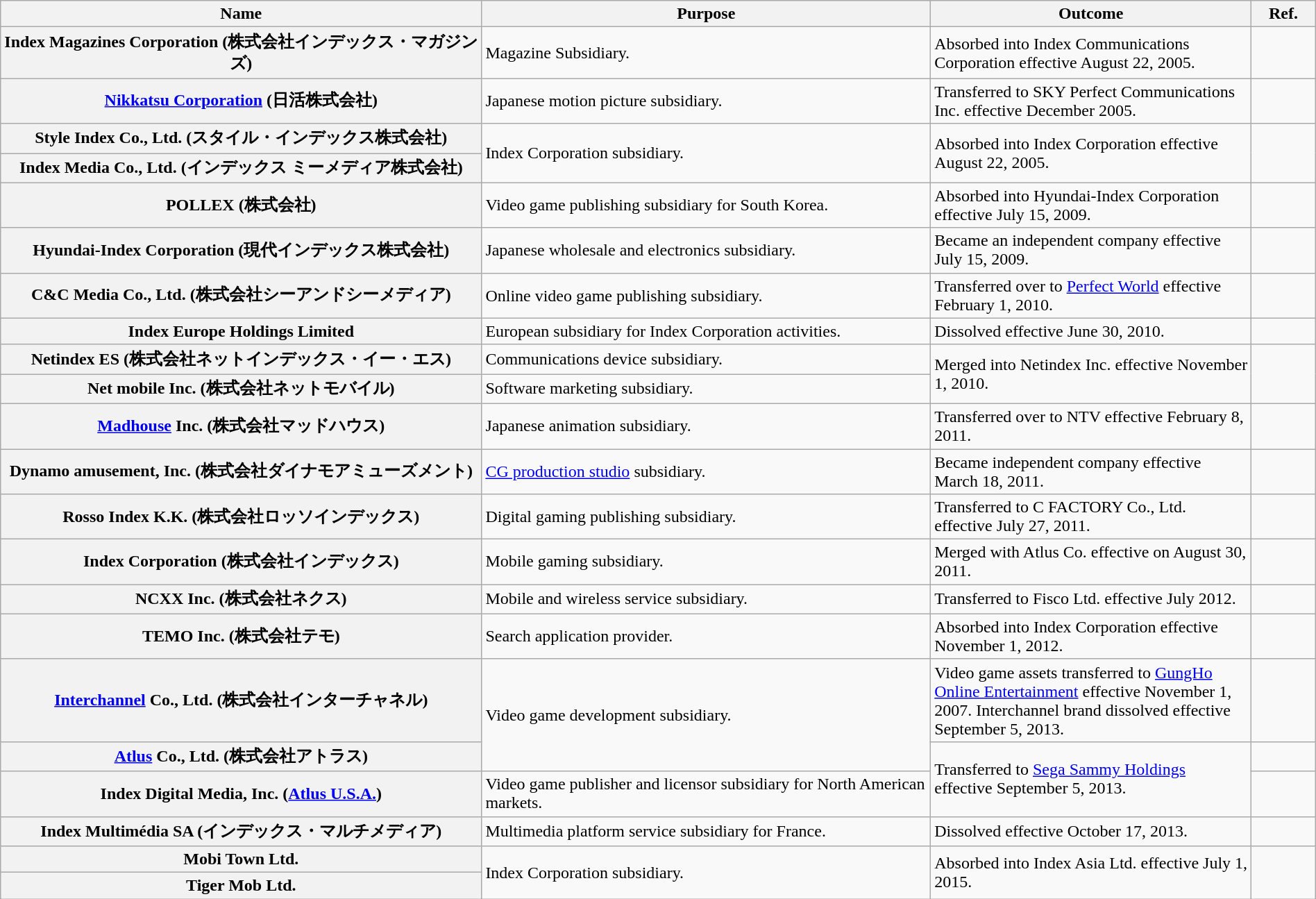<table style="width:100%;" class="wikitable plainrowheaders">
<tr>
<th scope="col" style="width:30%;">Name</th>
<th scope="col" style="width:28%;">Purpose</th>
<th scope="col" style="width:20%;">Outcome</th>
<th scope="col" style="width:4%;">Ref.</th>
</tr>
<tr>
<th scope="row">Index Magazines Corporation (株式会社インデックス・マガジンズ)</th>
<td>Magazine Subsidiary.</td>
<td>Absorbed into Index Communications Corporation effective August 22, 2005.</td>
<td></td>
</tr>
<tr>
<th scope="row"><a href='#'>Nikkatsu Corporation</a> (日活株式会社)</th>
<td>Japanese motion picture subsidiary.</td>
<td>Transferred to SKY Perfect Communications Inc. effective December 2005.</td>
<td></td>
</tr>
<tr>
<th scope="row">Style Index Co., Ltd. (スタイル・インデックス株式会社)</th>
<td rowspan="2">Index Corporation subsidiary.</td>
<td rowspan="2">Absorbed into Index Corporation effective August 22, 2005.</td>
<td rowspan="2"></td>
</tr>
<tr>
<th scope="row">Index Media Co., Ltd. (インデックス ミーメディア株式会社)</th>
</tr>
<tr>
<th scope="row">POLLEX (株式会社)</th>
<td>Video game publishing subsidiary for South Korea.</td>
<td>Absorbed into Hyundai-Index Corporation effective July 15, 2009.</td>
<td></td>
</tr>
<tr>
<th scope="row">Hyundai-Index Corporation (現代インデックス株式会社)</th>
<td>Japanese wholesale and electronics subsidiary.</td>
<td>Became an independent company effective July 15, 2009.</td>
<td></td>
</tr>
<tr>
<th scope="row">C&C Media Co., Ltd. (株式会社シーアンドシーメディア)</th>
<td>Online video game publishing subsidiary.</td>
<td>Transferred over to <a href='#'>Perfect World</a> effective February 1, 2010.</td>
<td></td>
</tr>
<tr>
<th scope="row">Index Europe Holdings Limited</th>
<td>European subsidiary for Index Corporation activities.</td>
<td>Dissolved effective June 30, 2010.</td>
<td></td>
</tr>
<tr>
<th scope="row">Netindex ES (株式会社ネットインデックス・イー・エス)</th>
<td>Communications device subsidiary.</td>
<td rowspan="2">Merged into Netindex Inc. effective November 1, 2010.</td>
<td rowspan="2"></td>
</tr>
<tr>
<th scope="row">Net mobile Inc. (株式会社ネットモバイル)</th>
<td>Software marketing subsidiary.</td>
</tr>
<tr>
<th scope="row"><a href='#'>Madhouse</a> Inc. (株式会社マッドハウス)</th>
<td>Japanese animation subsidiary.</td>
<td>Transferred over to NTV effective February 8, 2011.</td>
<td></td>
</tr>
<tr>
<th scope="row">Dynamo amusement, Inc. (株式会社ダイナモアミューズメント)</th>
<td><a href='#'>CG production studio</a> subsidiary.</td>
<td>Became independent company effective March 18, 2011.</td>
<td></td>
</tr>
<tr>
<th scope="row">Rosso Index K.K. (株式会社ロッソインデックス)</th>
<td>Digital gaming publishing subsidiary.</td>
<td>Transferred to C FACTORY Co., Ltd. effective July 27, 2011.</td>
<td></td>
</tr>
<tr>
<th scope="row">Index Corporation (株式会社インデックス)</th>
<td>Mobile gaming subsidiary.</td>
<td>Merged with Atlus Co. effective on August 30, 2011.</td>
<td></td>
</tr>
<tr>
<th scope="row">NCXX Inc. (株式会社ネクス)</th>
<td>Mobile and wireless service subsidiary.</td>
<td>Transferred to Fisco Ltd. effective July 2012.</td>
<td></td>
</tr>
<tr>
<th scope="row">TEMO Inc. (株式会社テモ)</th>
<td>Search application provider.</td>
<td>Absorbed into Index Corporation effective November 1, 2012.</td>
<td></td>
</tr>
<tr>
<th scope="row"><a href='#'>Interchannel</a> Co., Ltd. (株式会社インターチャネル)</th>
<td rowspan="2">Video game development subsidiary.</td>
<td>Video game assets transferred to <a href='#'>GungHo Online Entertainment</a> effective November 1, 2007. Interchannel brand dissolved effective September 5, 2013.</td>
<td></td>
</tr>
<tr>
<th scope="row"><a href='#'>Atlus</a> Co., Ltd. (株式会社アトラス)</th>
<td rowspan="2">Transferred to <a href='#'>Sega Sammy Holdings</a> effective September 5, 2013.</td>
<td></td>
</tr>
<tr>
<th scope="row">Index Digital Media, Inc. (<a href='#'>Atlus U.S.A.</a>)</th>
<td>Video game publisher and licensor subsidiary for North American markets.</td>
<td></td>
</tr>
<tr>
<th scope="row">Index Multimédia SA (インデックス・マルチメディア)</th>
<td>Multimedia platform service subsidiary for France.</td>
<td>Dissolved effective October 17, 2013.</td>
<td></td>
</tr>
<tr>
<th scope="row">Mobi Town Ltd.</th>
<td rowspan="2">Index Corporation subsidiary.</td>
<td rowspan="2">Absorbed into Index Asia Ltd. effective July 1, 2015.</td>
<td rowspan="2"></td>
</tr>
<tr>
<th scope="row">Tiger Mob Ltd.</th>
</tr>
</table>
